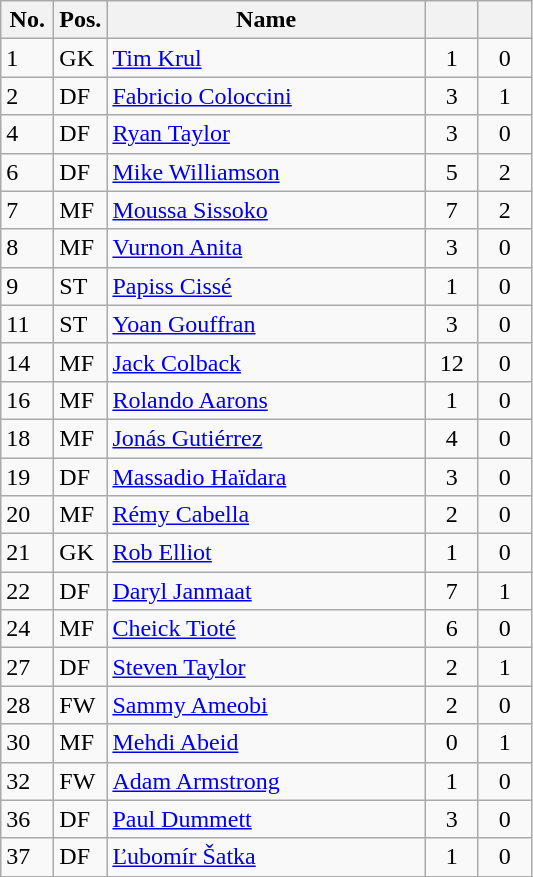<table class="wikitable" style="text-align:center">
<tr>
<th width=10%>No.</th>
<th width=10%>Pos.</th>
<th width=60%>Name</th>
<th width=10%></th>
<th width=10%></th>
</tr>
<tr>
<td align="left">1</td>
<td align="left">GK</td>
<td align="left"> <a href='#'>Tim Krul</a></td>
<td>1</td>
<td>0</td>
</tr>
<tr>
<td align="left">2</td>
<td align="left">DF</td>
<td align="left"> <a href='#'>Fabricio Coloccini</a></td>
<td>3</td>
<td>1</td>
</tr>
<tr>
<td align="left">4</td>
<td align="left">DF</td>
<td align="left"> <a href='#'>Ryan Taylor</a></td>
<td>3</td>
<td>0</td>
</tr>
<tr>
<td align="left">6</td>
<td align="left">DF</td>
<td align="left"> <a href='#'>Mike Williamson</a></td>
<td>5</td>
<td>2</td>
</tr>
<tr>
<td align="left">7</td>
<td align="left">MF</td>
<td align="left"> <a href='#'>Moussa Sissoko</a></td>
<td>7</td>
<td>2</td>
</tr>
<tr>
<td align="left">8</td>
<td align="left">MF</td>
<td align="left"> <a href='#'>Vurnon Anita</a></td>
<td>3</td>
<td>0</td>
</tr>
<tr>
<td align="left">9</td>
<td align="left">ST</td>
<td align="left"> <a href='#'>Papiss Cissé</a></td>
<td>1</td>
<td>0</td>
</tr>
<tr>
<td align="left">11</td>
<td align="left">ST</td>
<td align="left"> <a href='#'>Yoan Gouffran</a></td>
<td>3</td>
<td>0</td>
</tr>
<tr>
<td align="left">14</td>
<td align="left">MF</td>
<td align="left"> <a href='#'>Jack Colback</a></td>
<td>12</td>
<td>0</td>
</tr>
<tr>
<td align="left">16</td>
<td align="left">MF</td>
<td align="left"> <a href='#'>Rolando Aarons</a></td>
<td>1</td>
<td>0</td>
</tr>
<tr>
<td align="left">18</td>
<td align="left">MF</td>
<td align="left"> <a href='#'>Jonás Gutiérrez</a></td>
<td>4</td>
<td>0</td>
</tr>
<tr>
<td align="left">19</td>
<td align="left">DF</td>
<td align="left"> <a href='#'>Massadio Haïdara</a></td>
<td>3</td>
<td>0</td>
</tr>
<tr>
<td align="left">20</td>
<td align="left">MF</td>
<td align="left"> <a href='#'>Rémy Cabella</a></td>
<td>2</td>
<td>0</td>
</tr>
<tr>
<td align="left">21</td>
<td align="left">GK</td>
<td align="left"> <a href='#'>Rob Elliot</a></td>
<td>1</td>
<td>0</td>
</tr>
<tr>
<td align="left">22</td>
<td align="left">DF</td>
<td align="left"> <a href='#'>Daryl Janmaat</a></td>
<td>7</td>
<td>1</td>
</tr>
<tr>
<td align="left">24</td>
<td align="left">MF</td>
<td align="left"> <a href='#'>Cheick Tioté</a></td>
<td>6</td>
<td>0</td>
</tr>
<tr>
<td align="left">27</td>
<td align="left">DF</td>
<td align="left"> <a href='#'>Steven Taylor</a></td>
<td>2</td>
<td>1</td>
</tr>
<tr>
<td align="left">28</td>
<td align="left">FW</td>
<td align="left"> <a href='#'>Sammy Ameobi</a></td>
<td>2</td>
<td>0</td>
</tr>
<tr>
<td align="left">30</td>
<td align="left">MF</td>
<td align="left"> <a href='#'>Mehdi Abeid</a></td>
<td>0</td>
<td>1</td>
</tr>
<tr>
<td align="left">32</td>
<td align="left">FW</td>
<td align="left"> <a href='#'>Adam Armstrong</a></td>
<td>1</td>
<td>0</td>
</tr>
<tr>
<td align="left">36</td>
<td align="left">DF</td>
<td align="left"> <a href='#'>Paul Dummett</a></td>
<td>3</td>
<td>0</td>
</tr>
<tr>
<td align="left">37</td>
<td align="left">DF</td>
<td align="left"> <a href='#'>Ľubomír Šatka</a></td>
<td>1</td>
<td>0</td>
</tr>
<tr>
</tr>
</table>
